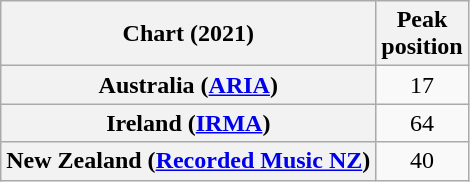<table class="wikitable sortable plainrowheaders" style="text-align:center">
<tr>
<th scope="col">Chart (2021)</th>
<th scope="col">Peak<br>position</th>
</tr>
<tr>
<th scope="row">Australia (<a href='#'>ARIA</a>)</th>
<td>17</td>
</tr>
<tr>
<th scope="row">Ireland (<a href='#'>IRMA</a>)</th>
<td>64</td>
</tr>
<tr>
<th scope="row">New Zealand (<a href='#'>Recorded Music NZ</a>)</th>
<td>40</td>
</tr>
</table>
